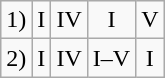<table class="wikitable" style="text-align:center;">
<tr>
<td>1)</td>
<td>I</td>
<td>IV</td>
<td>I</td>
<td>V</td>
</tr>
<tr>
<td>2)</td>
<td>I</td>
<td>IV</td>
<td>I–V</td>
<td>I</td>
</tr>
</table>
